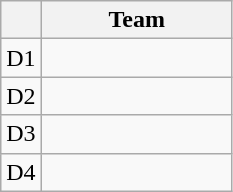<table class="wikitable" style="display:inline-table;">
<tr>
<th></th>
<th width=120>Team</th>
</tr>
<tr>
<td align=center>D1</td>
<td></td>
</tr>
<tr>
<td align=center>D2</td>
<td></td>
</tr>
<tr>
<td align=center>D3</td>
<td></td>
</tr>
<tr>
<td align=center>D4</td>
<td></td>
</tr>
</table>
